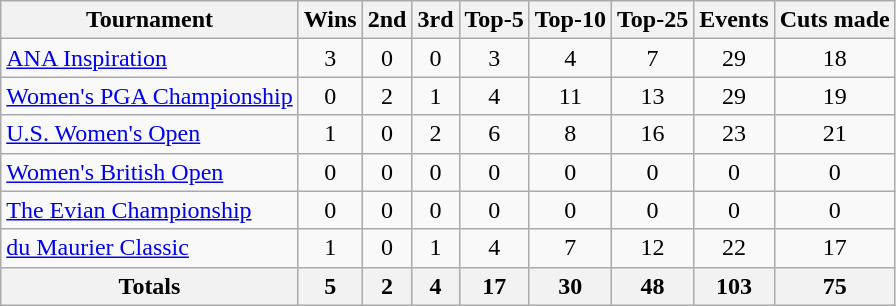<table class=wikitable style=text-align:center>
<tr>
<th>Tournament</th>
<th>Wins</th>
<th>2nd</th>
<th>3rd</th>
<th>Top-5</th>
<th>Top-10</th>
<th>Top-25</th>
<th>Events</th>
<th>Cuts made</th>
</tr>
<tr>
<td align=left><a href='#'>ANA Inspiration</a></td>
<td>3</td>
<td>0</td>
<td>0</td>
<td>3</td>
<td>4</td>
<td>7</td>
<td>29</td>
<td>18</td>
</tr>
<tr>
<td align=left><a href='#'>Women's PGA Championship</a></td>
<td>0</td>
<td>2</td>
<td>1</td>
<td>4</td>
<td>11</td>
<td>13</td>
<td>29</td>
<td>19</td>
</tr>
<tr>
<td align=left><a href='#'>U.S. Women's Open</a></td>
<td>1</td>
<td>0</td>
<td>2</td>
<td>6</td>
<td>8</td>
<td>16</td>
<td>23</td>
<td>21</td>
</tr>
<tr>
<td align=left><a href='#'>Women's British Open</a></td>
<td>0</td>
<td>0</td>
<td>0</td>
<td>0</td>
<td>0</td>
<td>0</td>
<td>0</td>
<td>0</td>
</tr>
<tr>
<td align=left><a href='#'>The Evian Championship</a></td>
<td>0</td>
<td>0</td>
<td>0</td>
<td>0</td>
<td>0</td>
<td>0</td>
<td>0</td>
<td>0</td>
</tr>
<tr>
<td align=left><a href='#'>du Maurier Classic</a></td>
<td>1</td>
<td>0</td>
<td>1</td>
<td>4</td>
<td>7</td>
<td>12</td>
<td>22</td>
<td>17</td>
</tr>
<tr>
<th>Totals</th>
<th>5</th>
<th>2</th>
<th>4</th>
<th>17</th>
<th>30</th>
<th>48</th>
<th>103</th>
<th>75</th>
</tr>
</table>
